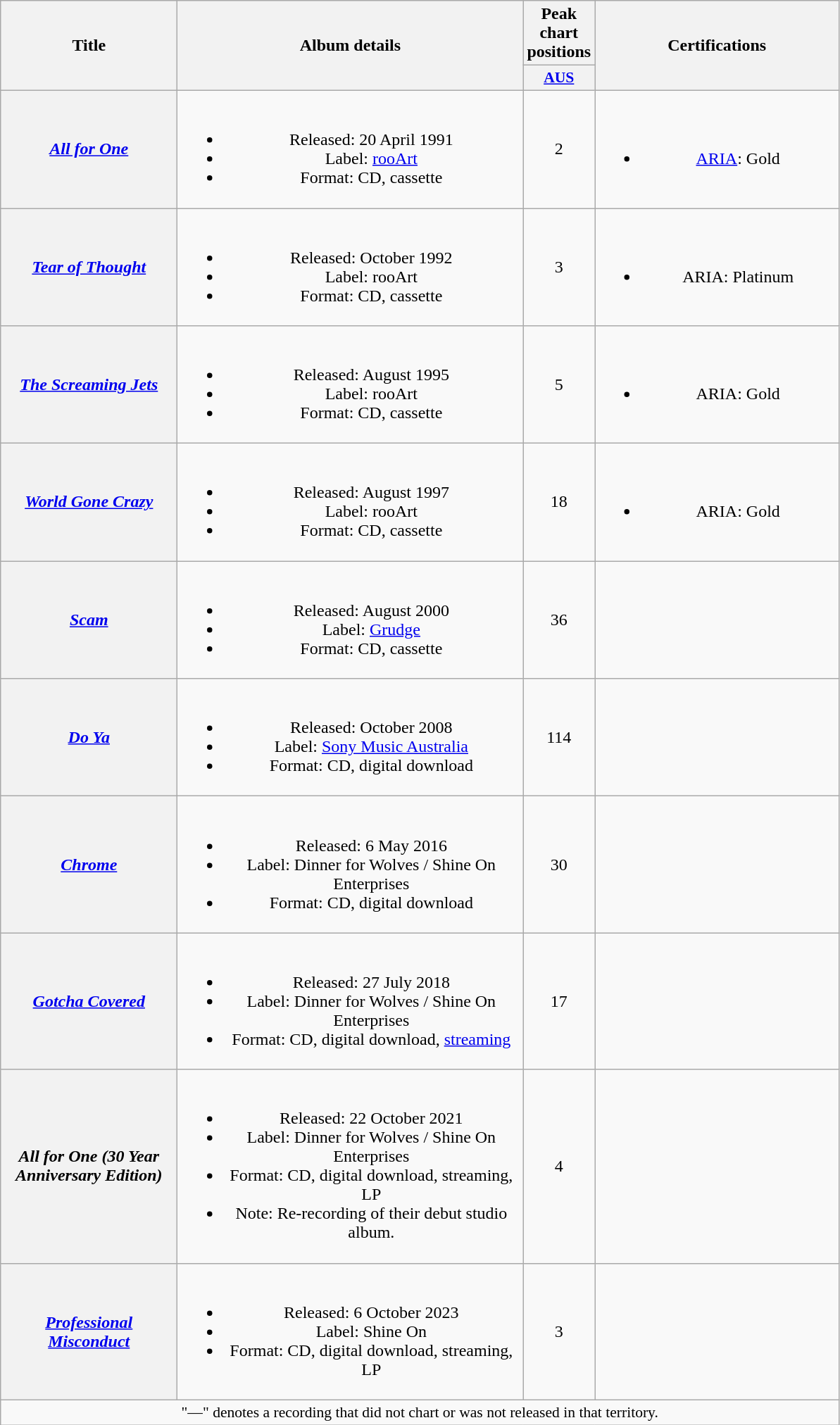<table class="wikitable plainrowheaders" style="text-align:center;" border="1">
<tr>
<th scope="col" rowspan="2" style="width:10em;">Title</th>
<th scope="col" rowspan="2" style="width:20em;">Album details</th>
<th scope="col" colspan="1">Peak chart positions</th>
<th scope="col" rowspan="2" style="width:14em;">Certifications</th>
</tr>
<tr>
<th scope="col" style="width:3em;font-size:90%;"><a href='#'>AUS</a><br></th>
</tr>
<tr>
<th scope="row"><em><a href='#'>All for One</a></em></th>
<td><br><ul><li>Released: 20 April 1991</li><li>Label: <a href='#'>rooArt</a></li><li>Format: CD, cassette</li></ul></td>
<td>2</td>
<td><br><ul><li><a href='#'>ARIA</a>: Gold</li></ul></td>
</tr>
<tr>
<th scope="row"><em><a href='#'>Tear of Thought</a></em></th>
<td><br><ul><li>Released: October 1992</li><li>Label: rooArt</li><li>Format: CD, cassette</li></ul></td>
<td>3</td>
<td><br><ul><li>ARIA: Platinum</li></ul></td>
</tr>
<tr>
<th scope="row"><em><a href='#'>The Screaming Jets</a></em></th>
<td><br><ul><li>Released: August 1995</li><li>Label: rooArt</li><li>Format: CD, cassette</li></ul></td>
<td>5</td>
<td><br><ul><li>ARIA: Gold</li></ul></td>
</tr>
<tr>
<th scope="row"><em><a href='#'>World Gone Crazy</a></em></th>
<td><br><ul><li>Released: August 1997</li><li>Label: rooArt</li><li>Format: CD, cassette</li></ul></td>
<td>18</td>
<td><br><ul><li>ARIA: Gold</li></ul></td>
</tr>
<tr>
<th scope="row"><em><a href='#'>Scam</a></em></th>
<td><br><ul><li>Released: August 2000</li><li>Label: <a href='#'>Grudge</a></li><li>Format: CD, cassette</li></ul></td>
<td>36</td>
<td></td>
</tr>
<tr>
<th scope="row"><em><a href='#'>Do Ya</a></em></th>
<td><br><ul><li>Released: October 2008</li><li>Label: <a href='#'>Sony Music Australia</a></li><li>Format: CD, digital download</li></ul></td>
<td>114</td>
<td></td>
</tr>
<tr>
<th scope="row"><em><a href='#'>Chrome</a></em></th>
<td><br><ul><li>Released: 6 May 2016</li><li>Label: Dinner for Wolves / Shine On Enterprises</li><li>Format: CD, digital download</li></ul></td>
<td>30</td>
<td></td>
</tr>
<tr>
<th scope="row"><em><a href='#'>Gotcha Covered</a></em></th>
<td><br><ul><li>Released: 27 July 2018</li><li>Label: Dinner for Wolves / Shine On Enterprises</li><li>Format: CD, digital download, <a href='#'>streaming</a></li></ul></td>
<td>17</td>
<td></td>
</tr>
<tr>
<th scope="row"><em>All for One (30 Year Anniversary Edition)</em></th>
<td><br><ul><li>Released: 22 October 2021</li><li>Label: Dinner for Wolves / Shine On Enterprises</li><li>Format: CD, digital download, streaming, LP</li><li>Note: Re-recording of their debut studio album.</li></ul></td>
<td>4</td>
<td></td>
</tr>
<tr>
<th scope="row"><em><a href='#'>Professional Misconduct</a></em></th>
<td><br><ul><li>Released: 6 October 2023</li><li>Label: Shine On</li><li>Format: CD, digital download, streaming, LP</li></ul></td>
<td>3<br></td>
<td></td>
</tr>
<tr>
<td colspan="13" style="font-size:90%">"—" denotes a recording that did not chart or was not released in that territory.</td>
</tr>
</table>
